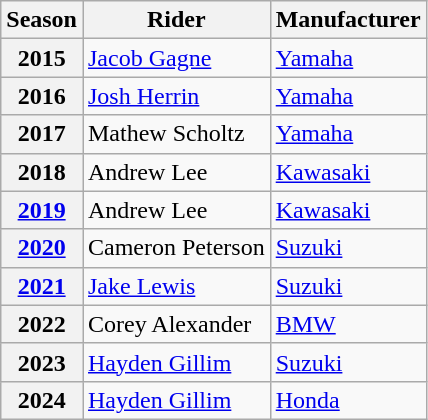<table class="wikitable">
<tr>
<th>Season</th>
<th>Rider</th>
<th>Manufacturer</th>
</tr>
<tr>
<th>2015</th>
<td> <a href='#'>Jacob Gagne</a></td>
<td> <a href='#'>Yamaha</a></td>
</tr>
<tr>
<th>2016</th>
<td> <a href='#'>Josh Herrin</a></td>
<td> <a href='#'>Yamaha</a></td>
</tr>
<tr>
<th>2017</th>
<td> Mathew Scholtz</td>
<td> <a href='#'>Yamaha</a></td>
</tr>
<tr>
<th>2018</th>
<td> Andrew Lee</td>
<td> <a href='#'>Kawasaki</a></td>
</tr>
<tr>
<th><a href='#'>2019</a></th>
<td> Andrew Lee</td>
<td> <a href='#'>Kawasaki</a></td>
</tr>
<tr>
<th><a href='#'>2020</a></th>
<td> Cameron Peterson</td>
<td> <a href='#'>Suzuki</a></td>
</tr>
<tr>
<th><a href='#'>2021</a></th>
<td> <a href='#'>Jake Lewis</a></td>
<td> <a href='#'>Suzuki</a></td>
</tr>
<tr>
<th>2022</th>
<td> Corey Alexander</td>
<td> <a href='#'>BMW</a></td>
</tr>
<tr>
<th>2023</th>
<td> <a href='#'>Hayden Gillim</a></td>
<td> <a href='#'>Suzuki</a></td>
</tr>
<tr>
<th>2024</th>
<td> <a href='#'>Hayden Gillim</a></td>
<td> <a href='#'>Honda</a></td>
</tr>
</table>
